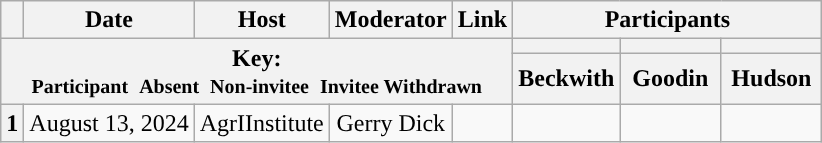<table class="wikitable" style="text-align:center;">
<tr>
<th scope="col"></th>
<th scope="col">Date</th>
<th scope="col">Host</th>
<th scope="col">Moderator</th>
<th scope="col">Link</th>
<th colspan="8" scope="col">Participants</th>
</tr>
<tr>
<th colspan="5" rowspan="2">Key:<br> <small>Participant </small>  <small>Absent </small>  <small>Non-invitee </small>  <small>Invitee  Withdrawn</small></th>
<th scope="col" style="background:"></th>
<th scope="col" style="background:"></th>
<th scope="col" style="background:"></th>
</tr>
<tr>
<th scope="col" style="width:60px;">Beckwith</th>
<th scope="col" style="width:60px;">Goodin</th>
<th scope="col" style="width:60px;">Hudson</th>
</tr>
<tr>
<th scope="row">1</th>
<td style="white-space:nowrap;">August 13, 2024</td>
<td style="white-space:nowrap;">AgrIInstitute</td>
<td style="white-space:nowrap;">Gerry Dick</td>
<td style="white-space:nowrap;"></td>
<td></td>
<td></td>
<td></td>
</tr>
</table>
